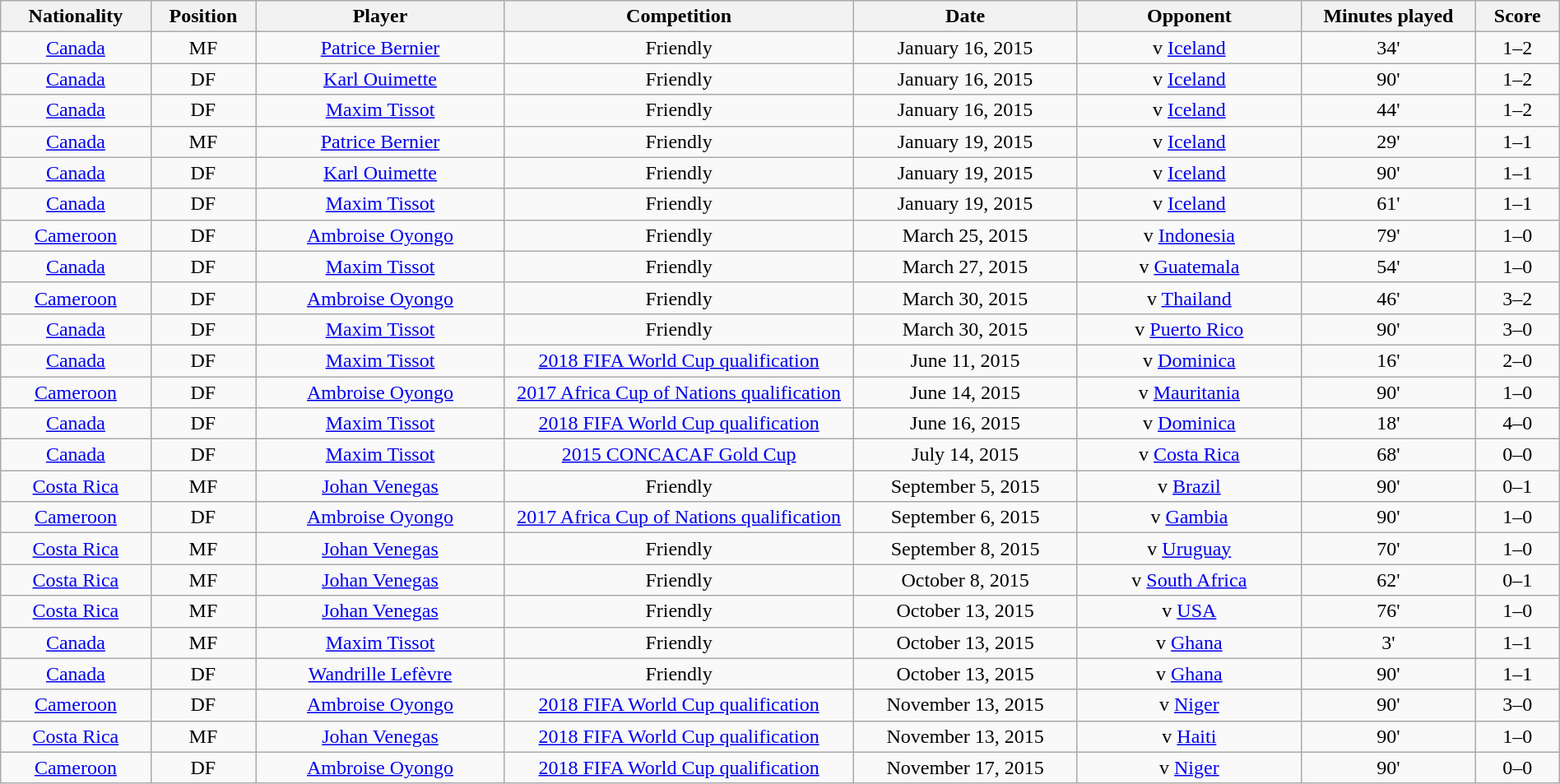<table class="wikitable" style="width:100%;">
<tr>
<th width=5%>Nationality</th>
<th width=3%>Position</th>
<th width=10%>Player</th>
<th width=14%>Competition</th>
<th width=9%>Date</th>
<th width=9%>Opponent</th>
<th width=7%>Minutes played</th>
<th width=3%>Score</th>
</tr>
<tr>
<td align=center> <a href='#'>Canada</a></td>
<td align=center>MF</td>
<td align=center><a href='#'>Patrice Bernier</a></td>
<td align=center>Friendly</td>
<td align=center>January 16, 2015</td>
<td align=center>v <a href='#'>Iceland</a></td>
<td align=center>34'</td>
<td align=center>1–2</td>
</tr>
<tr>
<td align=center> <a href='#'>Canada</a></td>
<td align=center>DF</td>
<td align=center><a href='#'>Karl Ouimette</a></td>
<td align=center>Friendly</td>
<td align=center>January 16, 2015</td>
<td align=center>v <a href='#'>Iceland</a></td>
<td align=center>90'</td>
<td align=center>1–2</td>
</tr>
<tr>
<td align=center> <a href='#'>Canada</a></td>
<td align=center>DF</td>
<td align=center><a href='#'>Maxim Tissot</a></td>
<td align=center>Friendly</td>
<td align=center>January 16, 2015</td>
<td align=center>v <a href='#'>Iceland</a></td>
<td align=center>44'</td>
<td align=center>1–2</td>
</tr>
<tr>
<td align=center> <a href='#'>Canada</a></td>
<td align=center>MF</td>
<td align=center><a href='#'>Patrice Bernier</a></td>
<td align=center>Friendly</td>
<td align=center>January 19, 2015</td>
<td align=center>v <a href='#'>Iceland</a></td>
<td align=center>29'</td>
<td align=center>1–1</td>
</tr>
<tr>
<td align=center> <a href='#'>Canada</a></td>
<td align=center>DF</td>
<td align=center><a href='#'>Karl Ouimette</a></td>
<td align=center>Friendly</td>
<td align=center>January 19, 2015</td>
<td align=center>v <a href='#'>Iceland</a></td>
<td align=center>90'</td>
<td align=center>1–1</td>
</tr>
<tr>
<td align=center> <a href='#'>Canada</a></td>
<td align=center>DF</td>
<td align=center><a href='#'>Maxim Tissot</a></td>
<td align=center>Friendly</td>
<td align=center>January 19, 2015</td>
<td align=center>v <a href='#'>Iceland</a></td>
<td align=center>61'</td>
<td align=center>1–1</td>
</tr>
<tr>
<td align=center> <a href='#'>Cameroon</a></td>
<td align=center>DF</td>
<td align=center><a href='#'>Ambroise Oyongo</a></td>
<td align=center>Friendly</td>
<td align=center>March 25, 2015</td>
<td align=center>v <a href='#'>Indonesia</a></td>
<td align=center>79'</td>
<td align=center>1–0</td>
</tr>
<tr>
<td align=center> <a href='#'>Canada</a></td>
<td align=center>DF</td>
<td align=center><a href='#'>Maxim Tissot</a></td>
<td align=center>Friendly</td>
<td align=center>March 27, 2015</td>
<td align=center>v <a href='#'>Guatemala</a></td>
<td align=center>54'</td>
<td align=center>1–0</td>
</tr>
<tr>
<td align=center> <a href='#'>Cameroon</a></td>
<td align=center>DF</td>
<td align=center><a href='#'>Ambroise Oyongo</a></td>
<td align=center>Friendly</td>
<td align=center>March 30, 2015</td>
<td align=center>v <a href='#'>Thailand</a></td>
<td align=center>46'</td>
<td align=center>3–2</td>
</tr>
<tr>
<td align=center> <a href='#'>Canada</a></td>
<td align=center>DF</td>
<td align=center><a href='#'>Maxim Tissot</a></td>
<td align=center>Friendly</td>
<td align=center>March 30, 2015</td>
<td align=center>v <a href='#'>Puerto Rico</a></td>
<td align=center>90'</td>
<td align=center>3–0</td>
</tr>
<tr>
<td align=center> <a href='#'>Canada</a></td>
<td align=center>DF</td>
<td align=center><a href='#'>Maxim Tissot</a></td>
<td align=center><a href='#'>2018 FIFA World Cup qualification</a></td>
<td align=center>June 11, 2015</td>
<td align=center>v <a href='#'>Dominica</a></td>
<td align=center>16'</td>
<td align=center>2–0</td>
</tr>
<tr>
<td align=center> <a href='#'>Cameroon</a></td>
<td align=center>DF</td>
<td align=center><a href='#'>Ambroise Oyongo</a></td>
<td align=center><a href='#'>2017 Africa Cup of Nations qualification</a></td>
<td align=center>June 14, 2015</td>
<td align=center>v <a href='#'>Mauritania</a></td>
<td align=center>90'</td>
<td align=center>1–0</td>
</tr>
<tr>
<td align=center> <a href='#'>Canada</a></td>
<td align=center>DF</td>
<td align=center><a href='#'>Maxim Tissot</a></td>
<td align=center><a href='#'>2018 FIFA World Cup qualification</a></td>
<td align=center>June 16, 2015</td>
<td align=center>v <a href='#'>Dominica</a></td>
<td align=center>18'</td>
<td align=center>4–0</td>
</tr>
<tr>
<td align=center> <a href='#'>Canada</a></td>
<td align=center>DF</td>
<td align=center><a href='#'>Maxim Tissot</a></td>
<td align=center><a href='#'>2015 CONCACAF Gold Cup</a></td>
<td align=center>July 14, 2015</td>
<td align=center>v <a href='#'>Costa Rica</a></td>
<td align=center>68'</td>
<td align=center>0–0</td>
</tr>
<tr>
<td align=center> <a href='#'>Costa Rica</a></td>
<td align=center>MF</td>
<td align=center><a href='#'>Johan Venegas</a></td>
<td align=center>Friendly</td>
<td align=center>September 5, 2015</td>
<td align=center>v <a href='#'>Brazil</a></td>
<td align=center>90'</td>
<td align=center>0–1</td>
</tr>
<tr>
<td align=center> <a href='#'>Cameroon</a></td>
<td align=center>DF</td>
<td align=center><a href='#'>Ambroise Oyongo</a></td>
<td align=center><a href='#'>2017 Africa Cup of Nations qualification</a></td>
<td align=center>September 6, 2015</td>
<td align=center>v <a href='#'>Gambia</a></td>
<td align=center>90'</td>
<td align=center>1–0</td>
</tr>
<tr>
<td align=center> <a href='#'>Costa Rica</a></td>
<td align=center>MF</td>
<td align=center><a href='#'>Johan Venegas</a></td>
<td align=center>Friendly</td>
<td align=center>September 8, 2015</td>
<td align=center>v <a href='#'>Uruguay</a></td>
<td align=center>70'</td>
<td align=center>1–0</td>
</tr>
<tr>
<td align=center> <a href='#'>Costa Rica</a></td>
<td align=center>MF</td>
<td align=center><a href='#'>Johan Venegas</a></td>
<td align=center>Friendly</td>
<td align=center>October 8, 2015</td>
<td align=center>v <a href='#'>South Africa</a></td>
<td align=center>62'</td>
<td align=center>0–1</td>
</tr>
<tr>
<td align=center> <a href='#'>Costa Rica</a></td>
<td align=center>MF</td>
<td align=center><a href='#'>Johan Venegas</a></td>
<td align=center>Friendly</td>
<td align=center>October 13, 2015</td>
<td align=center>v <a href='#'>USA</a></td>
<td align=center>76'</td>
<td align=center>1–0</td>
</tr>
<tr>
<td align=center> <a href='#'>Canada</a></td>
<td align=center>MF</td>
<td align=center><a href='#'>Maxim Tissot</a></td>
<td align=center>Friendly</td>
<td align=center>October 13, 2015</td>
<td align=center>v <a href='#'>Ghana</a></td>
<td align=center>3'</td>
<td align=center>1–1</td>
</tr>
<tr>
<td align=center> <a href='#'>Canada</a></td>
<td align=center>DF</td>
<td align=center><a href='#'>Wandrille Lefèvre</a></td>
<td align=center>Friendly</td>
<td align=center>October 13, 2015</td>
<td align=center>v <a href='#'>Ghana</a></td>
<td align=center>90'</td>
<td align=center>1–1</td>
</tr>
<tr>
<td align=center> <a href='#'>Cameroon</a></td>
<td align=center>DF</td>
<td align=center><a href='#'>Ambroise Oyongo</a></td>
<td align=center><a href='#'>2018 FIFA World Cup qualification</a></td>
<td align=center>November 13, 2015</td>
<td align=center>v <a href='#'>Niger</a></td>
<td align=center>90'</td>
<td align=center>3–0</td>
</tr>
<tr>
<td align=center> <a href='#'>Costa Rica</a></td>
<td align=center>MF</td>
<td align=center><a href='#'>Johan Venegas</a></td>
<td align=center><a href='#'>2018 FIFA World Cup qualification</a></td>
<td align=center>November 13, 2015</td>
<td align=center>v <a href='#'>Haiti</a></td>
<td align=center>90'</td>
<td align=center>1–0</td>
</tr>
<tr>
<td align=center> <a href='#'>Cameroon</a></td>
<td align=center>DF</td>
<td align=center><a href='#'>Ambroise Oyongo</a></td>
<td align=center><a href='#'>2018 FIFA World Cup qualification</a></td>
<td align=center>November 17, 2015</td>
<td align=center>v <a href='#'>Niger</a></td>
<td align=center>90'</td>
<td align=center>0–0</td>
</tr>
</table>
